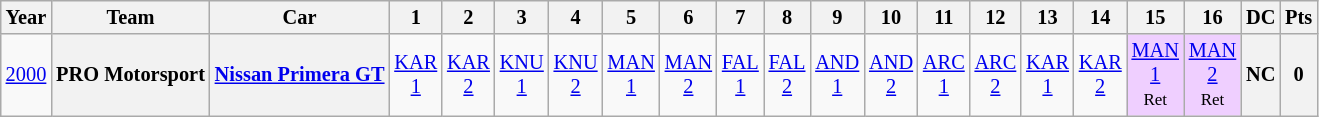<table class="wikitable" style="text-align:center; font-size:85%">
<tr>
<th>Year</th>
<th>Team</th>
<th>Car</th>
<th>1</th>
<th>2</th>
<th>3</th>
<th>4</th>
<th>5</th>
<th>6</th>
<th>7</th>
<th>8</th>
<th>9</th>
<th>10</th>
<th>11</th>
<th>12</th>
<th>13</th>
<th>14</th>
<th>15</th>
<th>16</th>
<th>DC</th>
<th>Pts</th>
</tr>
<tr>
<td><a href='#'>2000</a></td>
<th nowrap>PRO Motorsport</th>
<th nowrap><a href='#'>Nissan Primera GT</a></th>
<td><a href='#'>KAR<br>1</a></td>
<td><a href='#'>KAR<br>2</a></td>
<td><a href='#'>KNU<br>1</a></td>
<td><a href='#'>KNU<br>2</a></td>
<td><a href='#'>MAN<br>1</a></td>
<td><a href='#'>MAN<br>2</a></td>
<td><a href='#'>FAL<br>1</a></td>
<td><a href='#'>FAL<br>2</a></td>
<td><a href='#'>AND<br>1</a></td>
<td><a href='#'>AND<br>2</a></td>
<td><a href='#'>ARC<br>1</a></td>
<td><a href='#'>ARC<br>2</a></td>
<td><a href='#'>KAR<br>1</a></td>
<td><a href='#'>KAR<br>2</a></td>
<td style="background:#EFCFFF;"><a href='#'>MAN<br>1</a><br><small>Ret</small></td>
<td style="background:#EFCFFF;"><a href='#'>MAN<br>2</a><br><small>Ret</small></td>
<th>NC</th>
<th>0</th>
</tr>
</table>
